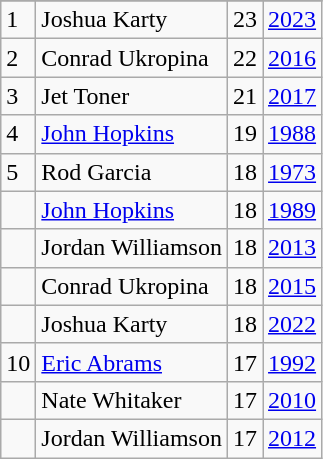<table class="wikitable">
<tr>
</tr>
<tr>
<td>1</td>
<td>Joshua Karty</td>
<td>23</td>
<td><a href='#'>2023</a></td>
</tr>
<tr>
<td>2</td>
<td>Conrad Ukropina</td>
<td>22</td>
<td><a href='#'>2016</a></td>
</tr>
<tr>
<td>3</td>
<td>Jet Toner</td>
<td>21</td>
<td><a href='#'>2017</a></td>
</tr>
<tr>
<td>4</td>
<td><a href='#'>John Hopkins</a></td>
<td>19</td>
<td><a href='#'>1988</a></td>
</tr>
<tr>
<td>5</td>
<td>Rod Garcia</td>
<td>18</td>
<td><a href='#'>1973</a></td>
</tr>
<tr>
<td></td>
<td><a href='#'>John Hopkins</a></td>
<td>18</td>
<td><a href='#'>1989</a></td>
</tr>
<tr>
<td></td>
<td>Jordan Williamson</td>
<td>18</td>
<td><a href='#'>2013</a></td>
</tr>
<tr>
<td></td>
<td>Conrad Ukropina</td>
<td>18</td>
<td><a href='#'>2015</a></td>
</tr>
<tr>
<td></td>
<td>Joshua Karty</td>
<td>18</td>
<td><a href='#'>2022</a></td>
</tr>
<tr>
<td>10</td>
<td><a href='#'>Eric Abrams</a></td>
<td>17</td>
<td><a href='#'>1992</a></td>
</tr>
<tr>
<td></td>
<td>Nate Whitaker</td>
<td>17</td>
<td><a href='#'>2010</a></td>
</tr>
<tr>
<td></td>
<td>Jordan Williamson</td>
<td>17</td>
<td><a href='#'>2012</a></td>
</tr>
</table>
